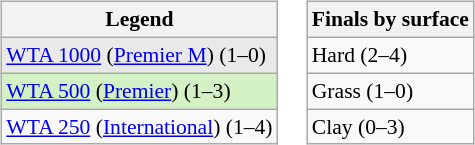<table>
<tr valign=top>
<td><br><table class=wikitable style=font-size:90%>
<tr>
<th>Legend</th>
</tr>
<tr>
<td style="background:#e9e9e9"><a href='#'>WTA 1000</a> (<a href='#'>Premier M</a>) (1–0)</td>
</tr>
<tr>
<td style="background:#d4f1c5"><a href='#'>WTA 500</a> (<a href='#'>Premier</a>) (1–3)</td>
</tr>
<tr>
<td><a href='#'>WTA 250</a> (<a href='#'>International</a>) (1–4)</td>
</tr>
</table>
</td>
<td><br><table class=wikitable style=font-size:90%>
<tr>
<th>Finals by surface</th>
</tr>
<tr>
<td>Hard (2–4)</td>
</tr>
<tr>
<td>Grass (1–0)</td>
</tr>
<tr>
<td>Clay (0–3)</td>
</tr>
</table>
</td>
</tr>
</table>
